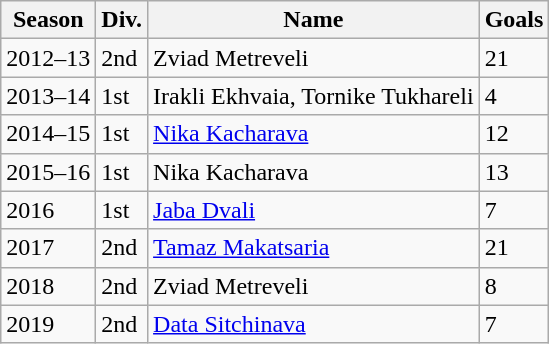<table class="wikitable">
<tr>
<th>Season</th>
<th>Div.</th>
<th>Name</th>
<th>Goals</th>
</tr>
<tr>
<td>2012–13</td>
<td>2nd</td>
<td>Zviad Metreveli</td>
<td>21</td>
</tr>
<tr>
<td>2013–14</td>
<td>1st</td>
<td>Irakli Ekhvaia, Tornike Tukhareli</td>
<td>4</td>
</tr>
<tr>
<td>2014–15</td>
<td>1st</td>
<td><a href='#'>Nika Kacharava</a></td>
<td>12</td>
</tr>
<tr>
<td>2015–16</td>
<td>1st</td>
<td>Nika Kacharava</td>
<td>13</td>
</tr>
<tr>
<td>2016</td>
<td>1st</td>
<td><a href='#'>Jaba Dvali</a></td>
<td>7</td>
</tr>
<tr>
<td>2017</td>
<td>2nd</td>
<td><a href='#'>Tamaz Makatsaria</a></td>
<td>21</td>
</tr>
<tr>
<td>2018</td>
<td>2nd</td>
<td>Zviad Metreveli</td>
<td>8</td>
</tr>
<tr>
<td>2019</td>
<td>2nd</td>
<td><a href='#'>Data Sitchinava</a></td>
<td>7</td>
</tr>
</table>
